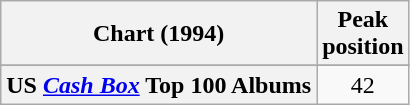<table class="wikitable sortable plainrowheaders" style="text-align:center;">
<tr>
<th scope="col">Chart (1994)</th>
<th scope="col">Peak<br>position</th>
</tr>
<tr>
</tr>
<tr>
</tr>
<tr>
</tr>
<tr>
</tr>
<tr>
<th scope="row">US <em><a href='#'>Cash Box</a></em> Top 100 Albums</th>
<td align="center">42</td>
</tr>
</table>
